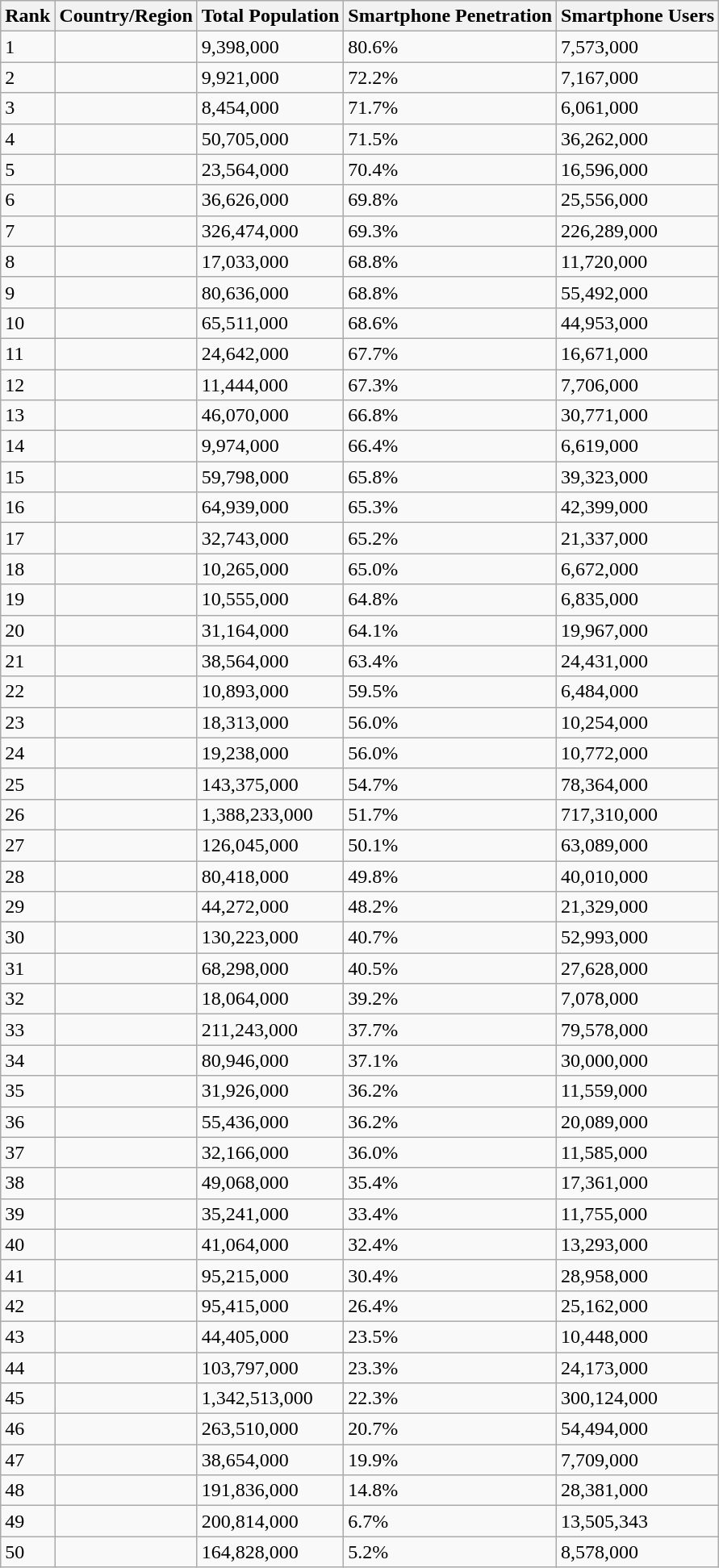<table class="wikitable sortable">
<tr>
<th>Rank</th>
<th>Country/Region</th>
<th>Total Population</th>
<th>Smartphone Penetration</th>
<th>Smartphone Users</th>
</tr>
<tr>
<td>1</td>
<td></td>
<td>9,398,000</td>
<td>80.6%</td>
<td>7,573,000</td>
</tr>
<tr>
<td>2</td>
<td></td>
<td>9,921,000</td>
<td>72.2%</td>
<td>7,167,000</td>
</tr>
<tr>
<td>3</td>
<td></td>
<td>8,454,000</td>
<td>71.7%</td>
<td>6,061,000</td>
</tr>
<tr>
<td>4</td>
<td></td>
<td>50,705,000</td>
<td>71.5%</td>
<td>36,262,000</td>
</tr>
<tr>
<td>5</td>
<td></td>
<td>23,564,000</td>
<td>70.4%</td>
<td>16,596,000</td>
</tr>
<tr>
<td>6</td>
<td></td>
<td>36,626,000</td>
<td>69.8%</td>
<td>25,556,000</td>
</tr>
<tr>
<td>7</td>
<td></td>
<td>326,474,000</td>
<td>69.3%</td>
<td>226,289,000</td>
</tr>
<tr>
<td>8</td>
<td></td>
<td>17,033,000</td>
<td>68.8%</td>
<td>11,720,000</td>
</tr>
<tr>
<td>9</td>
<td></td>
<td>80,636,000</td>
<td>68.8%</td>
<td>55,492,000</td>
</tr>
<tr>
<td>10</td>
<td></td>
<td>65,511,000</td>
<td>68.6%</td>
<td>44,953,000</td>
</tr>
<tr>
<td>11</td>
<td></td>
<td>24,642,000</td>
<td>67.7%</td>
<td>16,671,000</td>
</tr>
<tr>
<td>12</td>
<td></td>
<td>11,444,000</td>
<td>67.3%</td>
<td>7,706,000</td>
</tr>
<tr>
<td>13</td>
<td></td>
<td>46,070,000</td>
<td>66.8%</td>
<td>30,771,000</td>
</tr>
<tr>
<td>14</td>
<td></td>
<td>9,974,000</td>
<td>66.4%</td>
<td>6,619,000</td>
</tr>
<tr>
<td>15</td>
<td></td>
<td>59,798,000</td>
<td>65.8%</td>
<td>39,323,000</td>
</tr>
<tr>
<td>16</td>
<td></td>
<td>64,939,000</td>
<td>65.3%</td>
<td>42,399,000</td>
</tr>
<tr>
<td>17</td>
<td></td>
<td>32,743,000</td>
<td>65.2%</td>
<td>21,337,000</td>
</tr>
<tr>
<td>18</td>
<td></td>
<td>10,265,000</td>
<td>65.0%</td>
<td>6,672,000</td>
</tr>
<tr>
<td>19</td>
<td></td>
<td>10,555,000</td>
<td>64.8%</td>
<td>6,835,000</td>
</tr>
<tr>
<td>20</td>
<td></td>
<td>31,164,000</td>
<td>64.1%</td>
<td>19,967,000</td>
</tr>
<tr>
<td>21</td>
<td></td>
<td>38,564,000</td>
<td>63.4%</td>
<td>24,431,000</td>
</tr>
<tr>
<td>22</td>
<td></td>
<td>10,893,000</td>
<td>59.5%</td>
<td>6,484,000</td>
</tr>
<tr>
<td>23</td>
<td></td>
<td>18,313,000</td>
<td>56.0%</td>
<td>10,254,000</td>
</tr>
<tr>
<td>24</td>
<td></td>
<td>19,238,000</td>
<td>56.0%</td>
<td>10,772,000</td>
</tr>
<tr>
<td>25</td>
<td></td>
<td>143,375,000</td>
<td>54.7%</td>
<td>78,364,000</td>
</tr>
<tr>
<td>26</td>
<td></td>
<td>1,388,233,000</td>
<td>51.7%</td>
<td>717,310,000</td>
</tr>
<tr>
<td>27</td>
<td></td>
<td>126,045,000</td>
<td>50.1%</td>
<td>63,089,000</td>
</tr>
<tr>
<td>28</td>
<td></td>
<td>80,418,000</td>
<td>49.8%</td>
<td>40,010,000</td>
</tr>
<tr>
<td>29</td>
<td></td>
<td>44,272,000</td>
<td>48.2%</td>
<td>21,329,000</td>
</tr>
<tr>
<td>30</td>
<td></td>
<td>130,223,000</td>
<td>40.7%</td>
<td>52,993,000</td>
</tr>
<tr>
<td>31</td>
<td></td>
<td>68,298,000</td>
<td>40.5%</td>
<td>27,628,000</td>
</tr>
<tr>
<td>32</td>
<td></td>
<td>18,064,000</td>
<td>39.2%</td>
<td>7,078,000</td>
</tr>
<tr>
<td>33</td>
<td></td>
<td>211,243,000</td>
<td>37.7%</td>
<td>79,578,000</td>
</tr>
<tr>
<td>34</td>
<td></td>
<td>80,946,000</td>
<td>37.1%</td>
<td>30,000,000</td>
</tr>
<tr>
<td>35</td>
<td></td>
<td>31,926,000</td>
<td>36.2%</td>
<td>11,559,000</td>
</tr>
<tr>
<td>36</td>
<td></td>
<td>55,436,000</td>
<td>36.2%</td>
<td>20,089,000</td>
</tr>
<tr>
<td>37</td>
<td></td>
<td>32,166,000</td>
<td>36.0%</td>
<td>11,585,000</td>
</tr>
<tr>
<td>38</td>
<td></td>
<td>49,068,000</td>
<td>35.4%</td>
<td>17,361,000</td>
</tr>
<tr>
<td>39</td>
<td></td>
<td>35,241,000</td>
<td>33.4%</td>
<td>11,755,000</td>
</tr>
<tr>
<td>40</td>
<td></td>
<td>41,064,000</td>
<td>32.4%</td>
<td>13,293,000</td>
</tr>
<tr>
<td>41</td>
<td></td>
<td>95,215,000</td>
<td>30.4%</td>
<td>28,958,000</td>
</tr>
<tr>
<td>42</td>
<td></td>
<td>95,415,000</td>
<td>26.4%</td>
<td>25,162,000</td>
</tr>
<tr>
<td>43</td>
<td></td>
<td>44,405,000</td>
<td>23.5%</td>
<td>10,448,000</td>
</tr>
<tr>
<td>44</td>
<td></td>
<td>103,797,000</td>
<td>23.3%</td>
<td>24,173,000</td>
</tr>
<tr>
<td>45</td>
<td></td>
<td>1,342,513,000</td>
<td>22.3%</td>
<td>300,124,000</td>
</tr>
<tr>
<td>46</td>
<td></td>
<td>263,510,000</td>
<td>20.7%</td>
<td>54,494,000</td>
</tr>
<tr>
<td>47</td>
<td></td>
<td>38,654,000</td>
<td>19.9%</td>
<td>7,709,000</td>
</tr>
<tr>
<td>48</td>
<td></td>
<td>191,836,000</td>
<td>14.8%</td>
<td>28,381,000</td>
</tr>
<tr>
<td>49</td>
<td></td>
<td>200,814,000 </td>
<td>6.7% </td>
<td>13,505,343</td>
</tr>
<tr>
<td>50</td>
<td></td>
<td>164,828,000</td>
<td>5.2%</td>
<td>8,578,000</td>
</tr>
</table>
